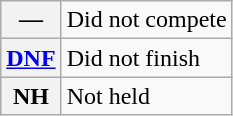<table class="wikitable">
<tr>
<th scope="row">—</th>
<td>Did not compete</td>
</tr>
<tr>
<th scope="row"><a href='#'>DNF</a></th>
<td>Did not finish</td>
</tr>
<tr>
<th scope="row">NH</th>
<td>Not held</td>
</tr>
</table>
